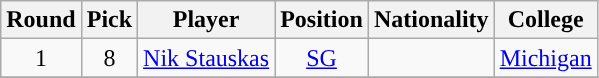<table class="wikitable sortable sortable">
<tr>
<th>Round</th>
<th>Pick</th>
<th>Player</th>
<th>Position</th>
<th>Nationality</th>
<th>College</th>
</tr>
<tr style="text-align: center">
<td>1</td>
<td>8</td>
<td><a href='#'>Nik Stauskas</a></td>
<td><a href='#'>SG</a></td>
<td></td>
<td><a href='#'>Michigan</a></td>
</tr>
<tr style="text-align: center">
</tr>
</table>
